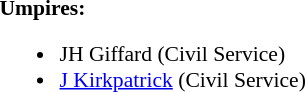<table style="width:100%; font-size:90%;">
<tr>
<td><br><strong>Umpires:</strong><ul><li>JH Giffard (Civil Service)</li><li><a href='#'>J Kirkpatrick</a> (Civil Service)</li></ul></td>
</tr>
</table>
